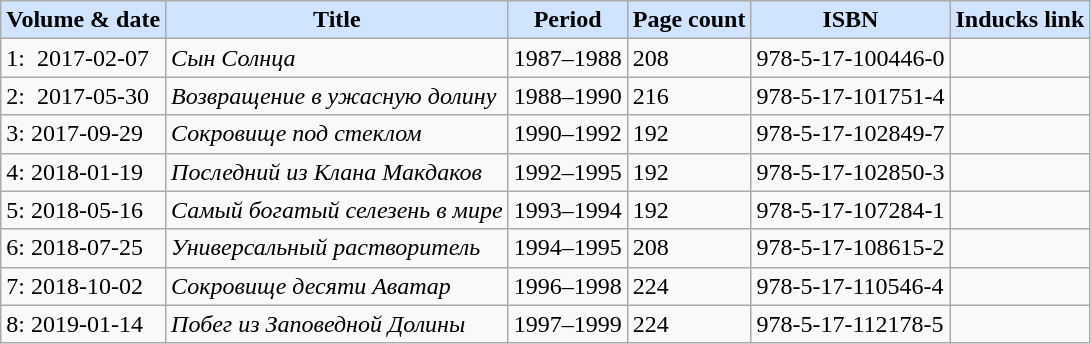<table class="wikitable sortable">
<tr>
<th style="background-color:#D0E4FE" data-sort-type="number">Volume & date</th>
<th style="background-color:#D0E4FE">Title</th>
<th style="background-color:#D0E4FE">Period</th>
<td style="background-color:#D0E4FE"><strong>Page count</strong></td>
<th style="background-color:#D0E4FE">ISBN</th>
<th style="background-color:#D0E4FE">Inducks link</th>
</tr>
<tr>
<td>1:  2017-02-07</td>
<td><em>Сын Солнца</em></td>
<td>1987–1988</td>
<td>208</td>
<td>978-5-17-100446-0</td>
<td></td>
</tr>
<tr>
<td>2:  2017-05-30</td>
<td><em>Возвращение в ужасную долину</em></td>
<td>1988–1990</td>
<td>216</td>
<td>978-5-17-101751-4</td>
<td></td>
</tr>
<tr>
<td>3: 2017-09-29</td>
<td><em>Сокровище под стеклом</em></td>
<td>1990–1992</td>
<td>192</td>
<td>978-5-17-102849-7</td>
<td></td>
</tr>
<tr>
<td>4: 2018-01-19</td>
<td><em>Последний из Клана Макдаков</em></td>
<td>1992–1995</td>
<td>192</td>
<td>978-5-17-102850-3</td>
<td></td>
</tr>
<tr>
<td>5: 2018-05-16</td>
<td><em>Самый богатый селезень в мире</em></td>
<td>1993–1994</td>
<td>192</td>
<td>978-5-17-107284-1</td>
<td></td>
</tr>
<tr>
<td>6: 2018-07-25</td>
<td><em>Универсальный растворитель</em></td>
<td>1994–1995</td>
<td>208</td>
<td>978-5-17-108615-2</td>
<td></td>
</tr>
<tr>
<td>7: 2018-10-02</td>
<td><em>Сокровище десяти Аватар</em></td>
<td>1996–1998</td>
<td>224</td>
<td>978-5-17-110546-4</td>
<td></td>
</tr>
<tr>
<td>8: 2019-01-14</td>
<td><em>Побег из Заповедной Долины</em></td>
<td>1997–1999</td>
<td>224</td>
<td>978-5-17-112178-5</td>
<td></td>
</tr>
</table>
